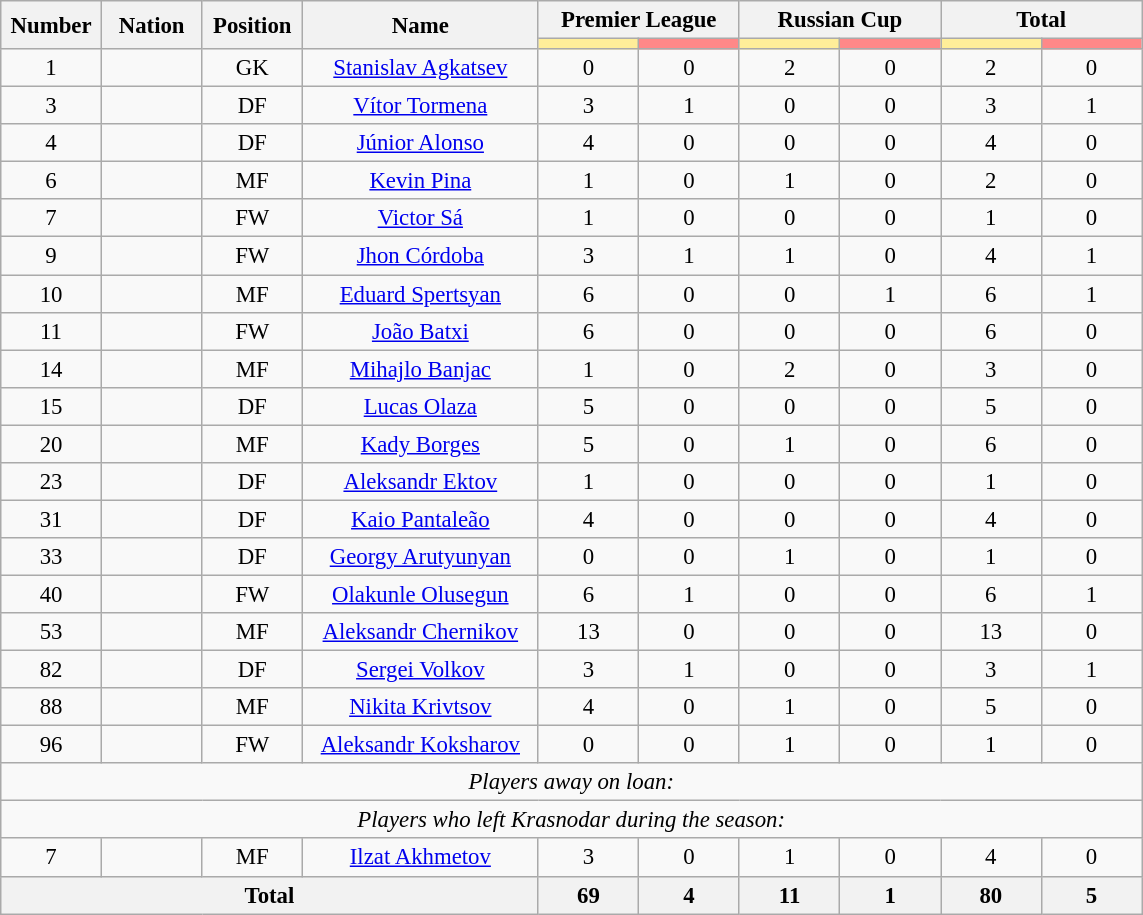<table class="wikitable" style="font-size: 95%; text-align: center;">
<tr>
<th rowspan=2 width=60>Number</th>
<th rowspan=2 width=60>Nation</th>
<th rowspan=2 width=60>Position</th>
<th rowspan=2 width=150>Name</th>
<th colspan=2>Premier League</th>
<th colspan=2>Russian Cup</th>
<th colspan=2>Total</th>
</tr>
<tr>
<th style="width:60px; background:#fe9;"></th>
<th style="width:60px; background:#ff8888;"></th>
<th style="width:60px; background:#fe9;"></th>
<th style="width:60px; background:#ff8888;"></th>
<th style="width:60px; background:#fe9;"></th>
<th style="width:60px; background:#ff8888;"></th>
</tr>
<tr>
<td>1</td>
<td></td>
<td>GK</td>
<td><a href='#'>Stanislav Agkatsev</a></td>
<td>0</td>
<td>0</td>
<td>2</td>
<td>0</td>
<td>2</td>
<td>0</td>
</tr>
<tr>
<td>3</td>
<td></td>
<td>DF</td>
<td><a href='#'>Vítor Tormena</a></td>
<td>3</td>
<td>1</td>
<td>0</td>
<td>0</td>
<td>3</td>
<td>1</td>
</tr>
<tr>
<td>4</td>
<td></td>
<td>DF</td>
<td><a href='#'>Júnior Alonso</a></td>
<td>4</td>
<td>0</td>
<td>0</td>
<td>0</td>
<td>4</td>
<td>0</td>
</tr>
<tr>
<td>6</td>
<td></td>
<td>MF</td>
<td><a href='#'>Kevin Pina</a></td>
<td>1</td>
<td>0</td>
<td>1</td>
<td>0</td>
<td>2</td>
<td>0</td>
</tr>
<tr>
<td>7</td>
<td></td>
<td>FW</td>
<td><a href='#'>Victor Sá</a></td>
<td>1</td>
<td>0</td>
<td>0</td>
<td>0</td>
<td>1</td>
<td>0</td>
</tr>
<tr>
<td>9</td>
<td></td>
<td>FW</td>
<td><a href='#'>Jhon Córdoba</a></td>
<td>3</td>
<td>1</td>
<td>1</td>
<td>0</td>
<td>4</td>
<td>1</td>
</tr>
<tr>
<td>10</td>
<td></td>
<td>MF</td>
<td><a href='#'>Eduard Spertsyan</a></td>
<td>6</td>
<td>0</td>
<td>0</td>
<td>1</td>
<td>6</td>
<td>1</td>
</tr>
<tr>
<td>11</td>
<td></td>
<td>FW</td>
<td><a href='#'>João Batxi</a></td>
<td>6</td>
<td>0</td>
<td>0</td>
<td>0</td>
<td>6</td>
<td>0</td>
</tr>
<tr>
<td>14</td>
<td></td>
<td>MF</td>
<td><a href='#'>Mihajlo Banjac</a></td>
<td>1</td>
<td>0</td>
<td>2</td>
<td>0</td>
<td>3</td>
<td>0</td>
</tr>
<tr>
<td>15</td>
<td></td>
<td>DF</td>
<td><a href='#'>Lucas Olaza</a></td>
<td>5</td>
<td>0</td>
<td>0</td>
<td>0</td>
<td>5</td>
<td>0</td>
</tr>
<tr>
<td>20</td>
<td></td>
<td>MF</td>
<td><a href='#'>Kady Borges</a></td>
<td>5</td>
<td>0</td>
<td>1</td>
<td>0</td>
<td>6</td>
<td>0</td>
</tr>
<tr>
<td>23</td>
<td></td>
<td>DF</td>
<td><a href='#'>Aleksandr Ektov</a></td>
<td>1</td>
<td>0</td>
<td>0</td>
<td>0</td>
<td>1</td>
<td>0</td>
</tr>
<tr>
<td>31</td>
<td></td>
<td>DF</td>
<td><a href='#'>Kaio Pantaleão</a></td>
<td>4</td>
<td>0</td>
<td>0</td>
<td>0</td>
<td>4</td>
<td>0</td>
</tr>
<tr>
<td>33</td>
<td></td>
<td>DF</td>
<td><a href='#'>Georgy Arutyunyan</a></td>
<td>0</td>
<td>0</td>
<td>1</td>
<td>0</td>
<td>1</td>
<td>0</td>
</tr>
<tr>
<td>40</td>
<td></td>
<td>FW</td>
<td><a href='#'>Olakunle Olusegun</a></td>
<td>6</td>
<td>1</td>
<td>0</td>
<td>0</td>
<td>6</td>
<td>1</td>
</tr>
<tr>
<td>53</td>
<td></td>
<td>MF</td>
<td><a href='#'>Aleksandr Chernikov</a></td>
<td>13</td>
<td>0</td>
<td>0</td>
<td>0</td>
<td>13</td>
<td>0</td>
</tr>
<tr>
<td>82</td>
<td></td>
<td>DF</td>
<td><a href='#'>Sergei Volkov</a></td>
<td>3</td>
<td>1</td>
<td>0</td>
<td>0</td>
<td>3</td>
<td>1</td>
</tr>
<tr>
<td>88</td>
<td></td>
<td>MF</td>
<td><a href='#'>Nikita Krivtsov</a></td>
<td>4</td>
<td>0</td>
<td>1</td>
<td>0</td>
<td>5</td>
<td>0</td>
</tr>
<tr>
<td>96</td>
<td></td>
<td>FW</td>
<td><a href='#'>Aleksandr Koksharov</a></td>
<td>0</td>
<td>0</td>
<td>1</td>
<td>0</td>
<td>1</td>
<td>0</td>
</tr>
<tr>
<td colspan="14"><em>Players away on loan:</em></td>
</tr>
<tr>
<td colspan="14"><em>Players who left Krasnodar during the season:</em></td>
</tr>
<tr>
<td>7</td>
<td></td>
<td>MF</td>
<td><a href='#'>Ilzat Akhmetov</a></td>
<td>3</td>
<td>0</td>
<td>1</td>
<td>0</td>
<td>4</td>
<td>0</td>
</tr>
<tr>
<th colspan=4>Total</th>
<th>69</th>
<th>4</th>
<th>11</th>
<th>1</th>
<th>80</th>
<th>5</th>
</tr>
</table>
